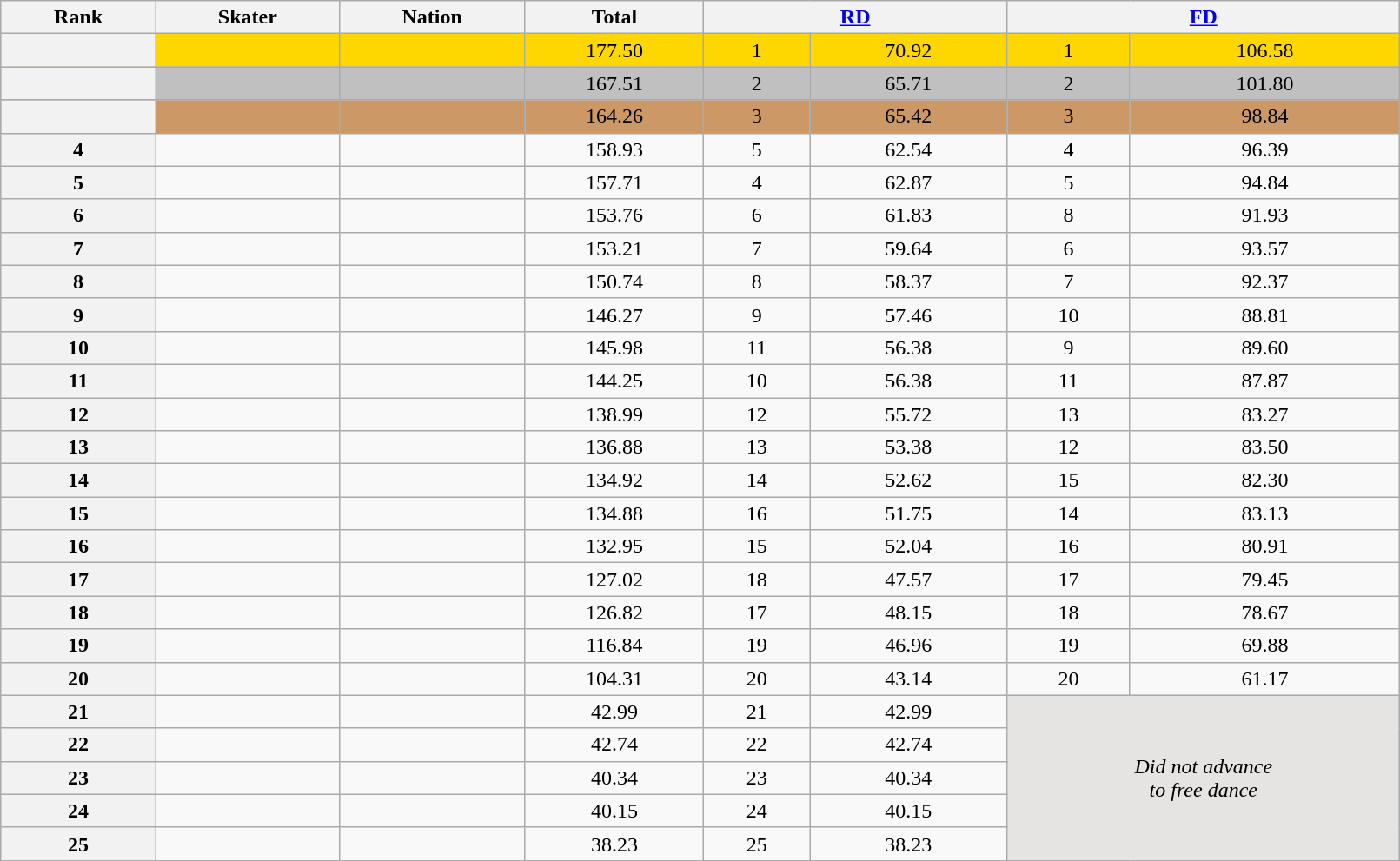<table class="wikitable sortable" style="text-align:center; width:85%">
<tr>
<th scope="col">Rank</th>
<th scope="col">Skater</th>
<th scope="col">Nation</th>
<th scope="col">Total</th>
<th colspan="2" width="80px"><a href='#'>RD</a></th>
<th colspan="2" width="80px"><a href='#'>FD</a></th>
</tr>
<tr bgcolor="gold">
<th scope="row"></th>
<td align="left"></td>
<td align="left"></td>
<td>177.50</td>
<td>1</td>
<td>70.92</td>
<td>1</td>
<td>106.58</td>
</tr>
<tr bgcolor="silver">
<th scope="row"></th>
<td align="left"></td>
<td align="left"></td>
<td>167.51</td>
<td>2</td>
<td>65.71</td>
<td>2</td>
<td>101.80</td>
</tr>
<tr bgcolor="#cc9966">
<th scope="row"></th>
<td align="left"></td>
<td align="left"></td>
<td>164.26</td>
<td>3</td>
<td>65.42</td>
<td>3</td>
<td>98.84</td>
</tr>
<tr>
<th scope="row">4</th>
<td align="left"></td>
<td align="left"></td>
<td>158.93</td>
<td>5</td>
<td>62.54</td>
<td>4</td>
<td>96.39</td>
</tr>
<tr>
<th scope="row">5</th>
<td align="left"></td>
<td align="left"></td>
<td>157.71</td>
<td>4</td>
<td>62.87</td>
<td>5</td>
<td>94.84</td>
</tr>
<tr>
<th scope="row">6</th>
<td align="left"></td>
<td align="left"></td>
<td>153.76</td>
<td>6</td>
<td>61.83</td>
<td>8</td>
<td>91.93</td>
</tr>
<tr>
<th scope="row">7</th>
<td align="left"></td>
<td align="left"></td>
<td>153.21</td>
<td>7</td>
<td>59.64</td>
<td>6</td>
<td>93.57</td>
</tr>
<tr>
<th scope="row">8</th>
<td align="left"></td>
<td align="left"></td>
<td>150.74</td>
<td>8</td>
<td>58.37</td>
<td>7</td>
<td>92.37</td>
</tr>
<tr>
<th scope="row">9</th>
<td align="left"></td>
<td align="left"></td>
<td>146.27</td>
<td>9</td>
<td>57.46</td>
<td>10</td>
<td>88.81</td>
</tr>
<tr>
<th scope="row">10</th>
<td align="left"></td>
<td align="left"></td>
<td>145.98</td>
<td>11</td>
<td>56.38</td>
<td>9</td>
<td>89.60</td>
</tr>
<tr>
<th scope="row">11</th>
<td align="left"></td>
<td align="left"></td>
<td>144.25</td>
<td>10</td>
<td>56.38</td>
<td>11</td>
<td>87.87</td>
</tr>
<tr>
<th scope="row">12</th>
<td align="left"></td>
<td align="left"></td>
<td>138.99</td>
<td>12</td>
<td>55.72</td>
<td>13</td>
<td>83.27</td>
</tr>
<tr>
<th scope="row">13</th>
<td align="left"></td>
<td align="left"></td>
<td>136.88</td>
<td>13</td>
<td>53.38</td>
<td>12</td>
<td>83.50</td>
</tr>
<tr>
<th scope="row">14</th>
<td align="left"></td>
<td align="left"></td>
<td>134.92</td>
<td>14</td>
<td>52.62</td>
<td>15</td>
<td>82.30</td>
</tr>
<tr>
<th scope="row">15</th>
<td align="left"></td>
<td align="left"></td>
<td>134.88</td>
<td>16</td>
<td>51.75</td>
<td>14</td>
<td>83.13</td>
</tr>
<tr>
<th scope="row">16</th>
<td align="left"></td>
<td align="left"></td>
<td>132.95</td>
<td>15</td>
<td>52.04</td>
<td>16</td>
<td>80.91</td>
</tr>
<tr>
<th scope="row">17</th>
<td align="left"></td>
<td align="left"></td>
<td>127.02</td>
<td>18</td>
<td>47.57</td>
<td>17</td>
<td>79.45</td>
</tr>
<tr>
<th scope="row">18</th>
<td align="left"></td>
<td align="left"></td>
<td>126.82</td>
<td>17</td>
<td>48.15</td>
<td>18</td>
<td>78.67</td>
</tr>
<tr>
<th scope="row">19</th>
<td align="left"></td>
<td align="left"></td>
<td>116.84</td>
<td>19</td>
<td>46.96</td>
<td>19</td>
<td>69.88</td>
</tr>
<tr>
<th scope="row">20</th>
<td align="left"></td>
<td align="left"></td>
<td>104.31</td>
<td>20</td>
<td>43.14</td>
<td>20</td>
<td>61.17</td>
</tr>
<tr>
<th scope="row">21</th>
<td align="left"></td>
<td align="left"></td>
<td>42.99</td>
<td>21</td>
<td>42.99</td>
<td colspan="2" rowspan="5" bgcolor="e5e4e2"><em>Did not advance<br>to free dance</em></td>
</tr>
<tr>
<th scope="row">22</th>
<td align="left"></td>
<td align="left"></td>
<td>42.74</td>
<td>22</td>
<td>42.74</td>
</tr>
<tr>
<th scope="row">23</th>
<td align="left"></td>
<td align="left"></td>
<td>40.34</td>
<td>23</td>
<td>40.34</td>
</tr>
<tr>
<th scope="row">24</th>
<td align="left"></td>
<td align="left"></td>
<td>40.15</td>
<td>24</td>
<td>40.15</td>
</tr>
<tr>
<th scope="row">25</th>
<td align="left"></td>
<td align="left"></td>
<td>38.23</td>
<td>25</td>
<td>38.23</td>
</tr>
</table>
